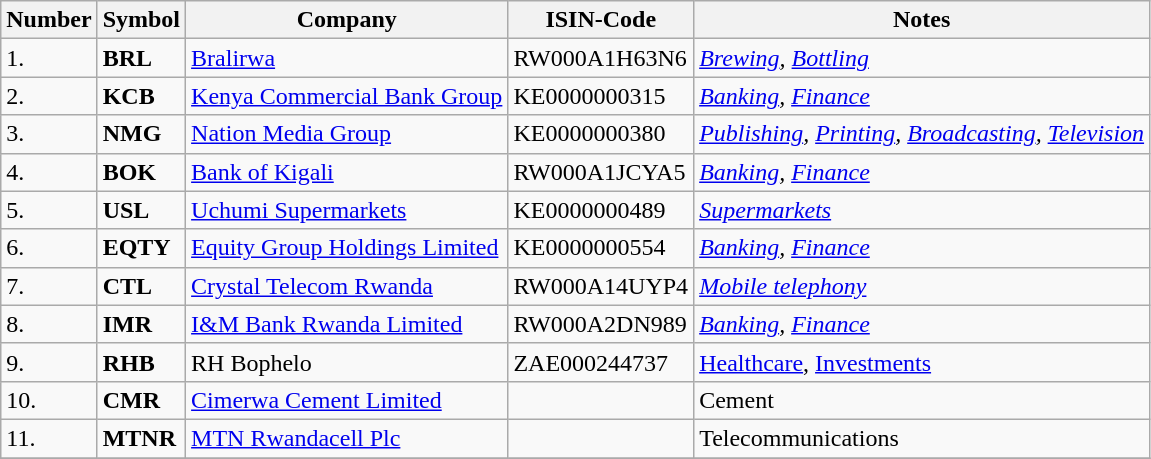<table class="wikitable">
<tr>
<th>Number</th>
<th>Symbol</th>
<th>Company</th>
<th>ISIN-Code</th>
<th>Notes</th>
</tr>
<tr>
<td>1.</td>
<td><strong>BRL</strong></td>
<td><a href='#'>Bralirwa</a></td>
<td>RW000A1H63N6</td>
<td><em><a href='#'>Brewing</a>, <a href='#'>Bottling</a></em></td>
</tr>
<tr>
<td>2.</td>
<td><strong>KCB</strong></td>
<td><a href='#'>Kenya Commercial Bank Group</a></td>
<td>KE0000000315</td>
<td><em><a href='#'>Banking</a>, <a href='#'>Finance</a></em></td>
</tr>
<tr>
<td>3.</td>
<td><strong>NMG</strong></td>
<td><a href='#'>Nation Media Group</a></td>
<td>KE0000000380</td>
<td><em><a href='#'>Publishing</a>, <a href='#'>Printing</a>, <a href='#'>Broadcasting</a>, <a href='#'>Television</a></em></td>
</tr>
<tr>
<td>4.</td>
<td><strong>BOK</strong></td>
<td><a href='#'>Bank of Kigali</a></td>
<td>RW000A1JCYA5</td>
<td><em><a href='#'>Banking</a>, <a href='#'>Finance</a></em></td>
</tr>
<tr>
<td>5.</td>
<td><strong>USL</strong></td>
<td><a href='#'>Uchumi Supermarkets</a></td>
<td>KE0000000489</td>
<td><em><a href='#'>Supermarkets</a></em></td>
</tr>
<tr>
<td>6.</td>
<td><strong>EQTY</strong></td>
<td><a href='#'>Equity Group Holdings Limited</a></td>
<td>KE0000000554</td>
<td><em><a href='#'>Banking</a>, <a href='#'>Finance</a></em></td>
</tr>
<tr>
<td>7.</td>
<td><strong>CTL</strong></td>
<td><a href='#'>Crystal Telecom Rwanda</a></td>
<td>RW000A14UYP4</td>
<td><em><a href='#'>Mobile telephony</a></em></td>
</tr>
<tr>
<td>8.</td>
<td><strong>IMR</strong></td>
<td><a href='#'>I&M Bank Rwanda Limited</a></td>
<td>RW000A2DN989</td>
<td><em><a href='#'>Banking</a>, <a href='#'>Finance</a></em></td>
</tr>
<tr>
<td>9.</td>
<td><strong>RHB</strong></td>
<td>RH Bophelo</td>
<td>ZAE000244737</td>
<td><a href='#'>Healthcare</a>, <a href='#'>Investments</a></td>
</tr>
<tr>
<td>10.</td>
<td><strong>CMR</strong></td>
<td><a href='#'>Cimerwa Cement Limited</a></td>
<td></td>
<td>Cement</td>
</tr>
<tr>
<td>11.</td>
<td><strong>MTNR</strong></td>
<td><a href='#'>MTN Rwandacell Plc</a></td>
<td></td>
<td>Telecommunications</td>
</tr>
<tr>
</tr>
</table>
